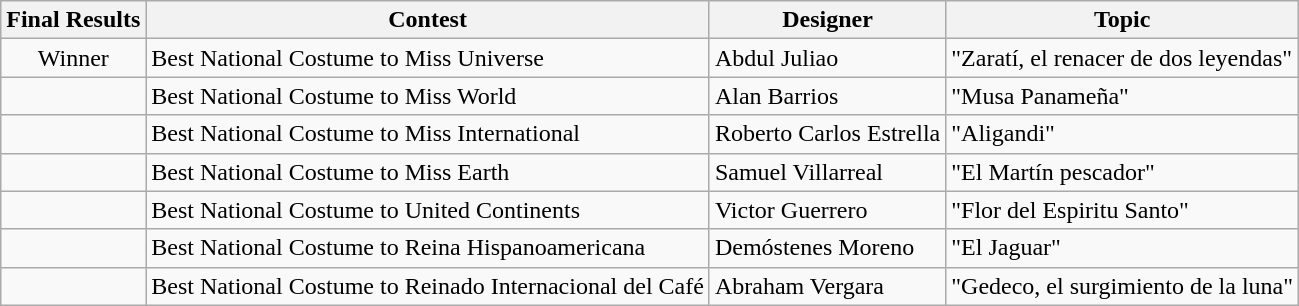<table class="wikitable">
<tr>
<th>Final Results</th>
<th>Contest</th>
<th>Designer</th>
<th>Topic</th>
</tr>
<tr>
<td align="center">Winner</td>
<td>Best National Costume to Miss Universe</td>
<td>Abdul Juliao</td>
<td>"Zaratí, el renacer de dos leyendas"</td>
</tr>
<tr>
<td></td>
<td>Best National Costume to Miss World</td>
<td>Alan Barrios</td>
<td>"Musa Panameña"</td>
</tr>
<tr>
<td></td>
<td>Best National Costume to Miss International</td>
<td>Roberto Carlos Estrella</td>
<td>"Aligandi"</td>
</tr>
<tr>
<td></td>
<td>Best National Costume to Miss Earth</td>
<td>Samuel Villarreal</td>
<td>"El Martín pescador"</td>
</tr>
<tr>
<td></td>
<td>Best National Costume to United Continents</td>
<td>Victor Guerrero</td>
<td>"Flor del Espiritu Santo"</td>
</tr>
<tr>
<td></td>
<td>Best National Costume to Reina Hispanoamericana</td>
<td>Demóstenes Moreno</td>
<td>"El Jaguar"</td>
</tr>
<tr>
<td></td>
<td>Best National Costume to Reinado Internacional del Café</td>
<td>Abraham Vergara</td>
<td>"Gedeco, el surgimiento de la luna"</td>
</tr>
</table>
